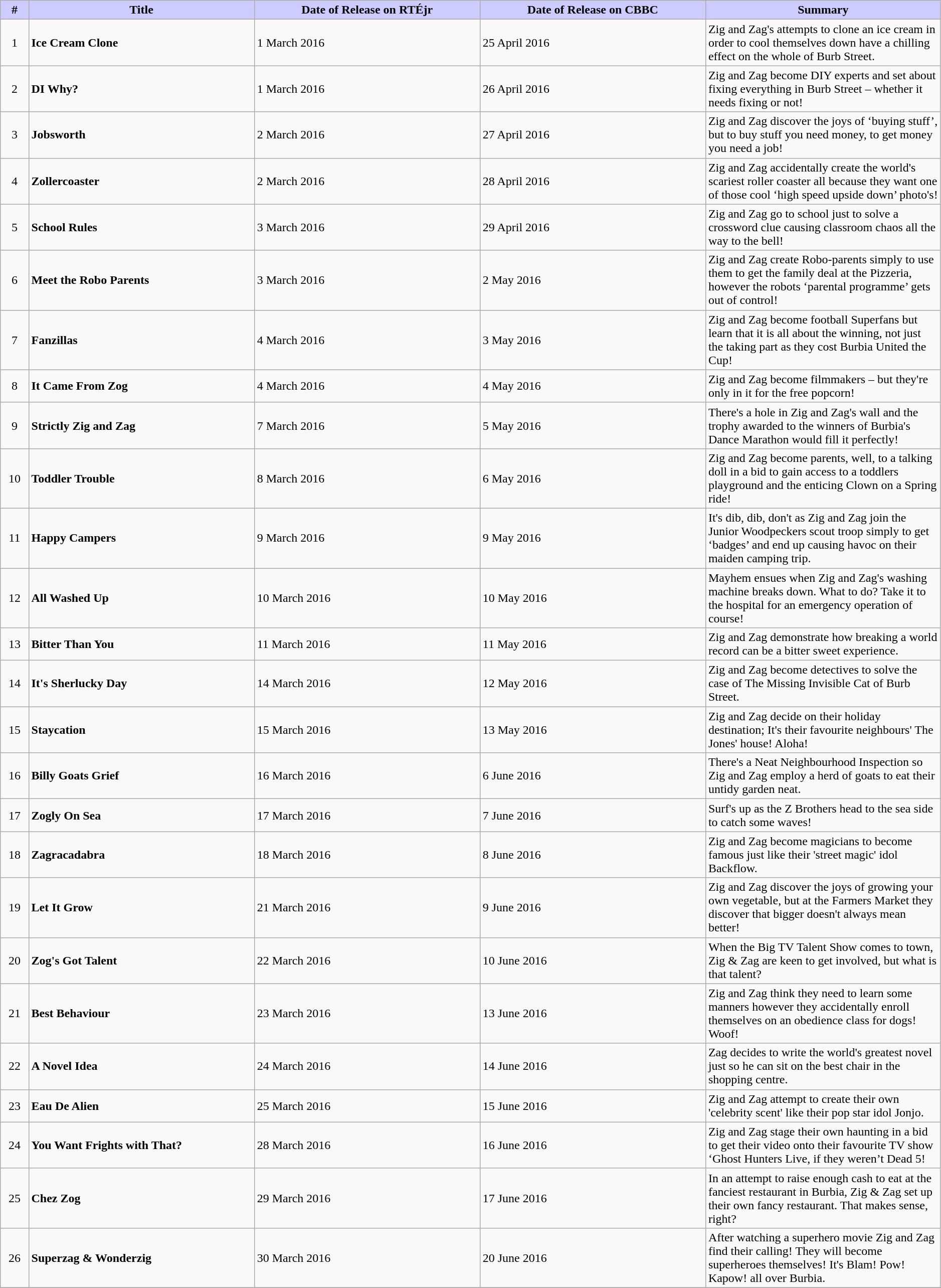<table class="wikitable" style="width:99%;">
<tr>
<th style="background:#ccf; width:3%;">#</th>
<th style="background:#ccf; width:24%;">Title</th>
<th style="background:#ccf; width:24%;">Date of Release on RTÉjr</th>
<th style="background:#ccf; width:24%;">Date of Release on CBBC </th>
<th style="background:#ccf;">Summary</th>
</tr>
<tr>
<td style="text-align:center;">1</td>
<td><strong>Ice Cream Clone</strong></td>
<td>1 March 2016</td>
<td>25 April 2016</td>
<td>Zig and Zag's attempts to clone an ice cream in order to cool themselves down have a chilling effect on the whole of Burb Street.</td>
</tr>
<tr>
<td style="text-align:center;">2</td>
<td><strong>DI Why? </strong></td>
<td>1 March 2016</td>
<td>26 April 2016</td>
<td>Zig and Zag become DIY experts and set about fixing everything in Burb Street – whether it needs fixing or not!</td>
</tr>
<tr>
<td style="text-align:center;">3</td>
<td><strong>Jobsworth</strong></td>
<td>2 March 2016</td>
<td>27 April 2016</td>
<td>Zig and Zag discover the joys of ‘buying stuff’, but to buy stuff you need money, to get money you need a job!</td>
</tr>
<tr>
<td style="text-align:center;">4</td>
<td><strong>Zollercoaster </strong></td>
<td>2 March 2016</td>
<td>28 April 2016</td>
<td>Zig and Zag accidentally create the world's scariest roller coaster all because they want one of those cool ‘high speed upside down’ photo's!</td>
</tr>
<tr>
<td style="text-align:center;">5</td>
<td><strong>School Rules</strong></td>
<td>3 March 2016</td>
<td>29 April 2016</td>
<td>Zig and Zag go to school just to solve a crossword clue causing classroom chaos all the way to the bell!</td>
</tr>
<tr>
<td style="text-align:center;">6</td>
<td><strong>Meet the Robo Parents</strong></td>
<td>3 March 2016</td>
<td>2 May 2016</td>
<td>Zig and Zag create Robo-parents simply to use them to get the family deal at the Pizzeria, however the robots ‘parental programme’ gets out of control!</td>
</tr>
<tr>
<td style="text-align:center;">7</td>
<td><strong>Fanzillas</strong></td>
<td>4 March 2016</td>
<td>3 May 2016</td>
<td>Zig and Zag become football Superfans but learn that it is all about the winning, not just the taking part as they cost Burbia United the Cup!</td>
</tr>
<tr>
<td style="text-align:center;">8</td>
<td><strong>It Came From Zog</strong></td>
<td>4 March 2016</td>
<td>4 May 2016</td>
<td>Zig and Zag become filmmakers – but they're only in it for the free popcorn!</td>
</tr>
<tr>
<td style="text-align:center;">9</td>
<td><strong>Strictly Zig and Zag</strong></td>
<td>7 March 2016</td>
<td>5 May 2016</td>
<td>There's a hole in Zig and Zag's wall and the trophy awarded to the winners of Burbia's Dance Marathon would fill it perfectly!</td>
</tr>
<tr>
<td style="text-align:center;">10</td>
<td><strong>Toddler Trouble</strong></td>
<td>8 March 2016</td>
<td>6 May 2016</td>
<td>Zig and Zag become parents, well, to a talking doll in a bid to gain access to a toddlers playground and the enticing Clown on a Spring ride!</td>
</tr>
<tr>
<td style="text-align:center;">11</td>
<td><strong>Happy Campers</strong></td>
<td>9 March 2016</td>
<td>9 May 2016</td>
<td>It's dib, dib, don't as Zig and Zag join the Junior Woodpeckers scout troop simply to get ‘badges’ and end up causing havoc on their maiden camping trip.</td>
</tr>
<tr>
<td style="text-align:center;">12</td>
<td><strong>All Washed Up</strong></td>
<td>10 March 2016</td>
<td>10 May 2016</td>
<td>Mayhem ensues when Zig and Zag's washing machine breaks down. What to do? Take it to the hospital for an emergency operation of course!</td>
</tr>
<tr>
<td style="text-align:center;">13</td>
<td><strong>Bitter Than You</strong></td>
<td>11 March 2016</td>
<td>11 May 2016</td>
<td>Zig and Zag demonstrate how breaking a world record can be a bitter sweet experience.</td>
</tr>
<tr>
<td style="text-align:center;">14</td>
<td><strong>It's Sherlucky Day</strong></td>
<td>14 March 2016</td>
<td>12 May 2016</td>
<td>Zig and Zag become detectives to solve the case of The Missing Invisible Cat of Burb Street.</td>
</tr>
<tr>
<td style="text-align:center;">15</td>
<td><strong>Staycation</strong></td>
<td>15 March 2016</td>
<td>13 May 2016</td>
<td>Zig and Zag decide on their holiday destination; It's their favourite neighbours' The Jones' house! Aloha!</td>
</tr>
<tr>
<td style="text-align:center;">16</td>
<td><strong>Billy Goats Grief</strong></td>
<td>16 March 2016</td>
<td>6 June 2016</td>
<td>There's a Neat Neighbourhood Inspection so Zig and Zag employ a herd of goats to eat their untidy garden neat.</td>
</tr>
<tr>
<td style="text-align:center;">17</td>
<td><strong>Zogly On Sea</strong></td>
<td>17 March 2016</td>
<td>7 June 2016</td>
<td>Surf's up as the Z Brothers head to the sea side to catch some waves!</td>
</tr>
<tr>
<td style="text-align:center;">18</td>
<td><strong>Zagracadabra</strong></td>
<td>18 March 2016</td>
<td>8 June 2016</td>
<td>Zig and Zag become magicians to become famous just like their 'street magic' idol Backflow.</td>
</tr>
<tr>
<td style="text-align:center;">19</td>
<td><strong>Let It Grow</strong></td>
<td>21 March 2016</td>
<td>9 June 2016</td>
<td>Zig and Zag discover the joys of growing your own vegetable, but at the Farmers Market they discover that bigger doesn't always mean better!</td>
</tr>
<tr>
<td style="text-align:center;">20</td>
<td><strong>Zog's Got Talent</strong></td>
<td>22 March 2016</td>
<td>10 June 2016</td>
<td>When the Big TV Talent Show comes to town, Zig & Zag are keen to get involved, but what is that talent?</td>
</tr>
<tr>
<td style="text-align:center;">21</td>
<td><strong>Best Behaviour</strong></td>
<td>23 March 2016</td>
<td>13 June 2016</td>
<td>Zig and Zag think they need to learn some manners however they accidentally enroll themselves on an obedience class for dogs! Woof!</td>
</tr>
<tr>
<td style="text-align:center;">22</td>
<td><strong>A Novel Idea</strong></td>
<td>24 March 2016</td>
<td>14 June 2016</td>
<td>Zag decides to write the world's greatest novel just so he can sit on the best chair in the shopping centre.</td>
</tr>
<tr>
<td style="text-align:center;">23</td>
<td><strong>Eau De Alien</strong></td>
<td>25 March 2016</td>
<td>15 June 2016</td>
<td>Zig and Zag attempt to create their own 'celebrity scent' like their pop star idol Jonjo.</td>
</tr>
<tr>
<td style="text-align:center;">24</td>
<td><strong>You Want Frights with That?</strong></td>
<td>28 March 2016</td>
<td>16 June 2016</td>
<td>Zig and Zag stage their own haunting in a bid to get their video onto their favourite TV show ‘Ghost Hunters Live, if they weren’t Dead 5!</td>
</tr>
<tr>
<td style="text-align:center;">25</td>
<td><strong>Chez Zog</strong></td>
<td>29 March 2016</td>
<td>17 June 2016</td>
<td>In an attempt to raise enough cash to eat at the fanciest restaurant in Burbia, Zig & Zag set up their own fancy restaurant. That makes sense, right?</td>
</tr>
<tr>
<td style="text-align:center;">26</td>
<td><strong>Superzag & Wonderzig</strong></td>
<td>30 March 2016</td>
<td>20 June 2016</td>
<td>After watching a superhero movie Zig and Zag find their calling! They will become superheroes themselves! It's Blam! Pow! Kapow! all over Burbia.</td>
</tr>
<tr>
</tr>
</table>
